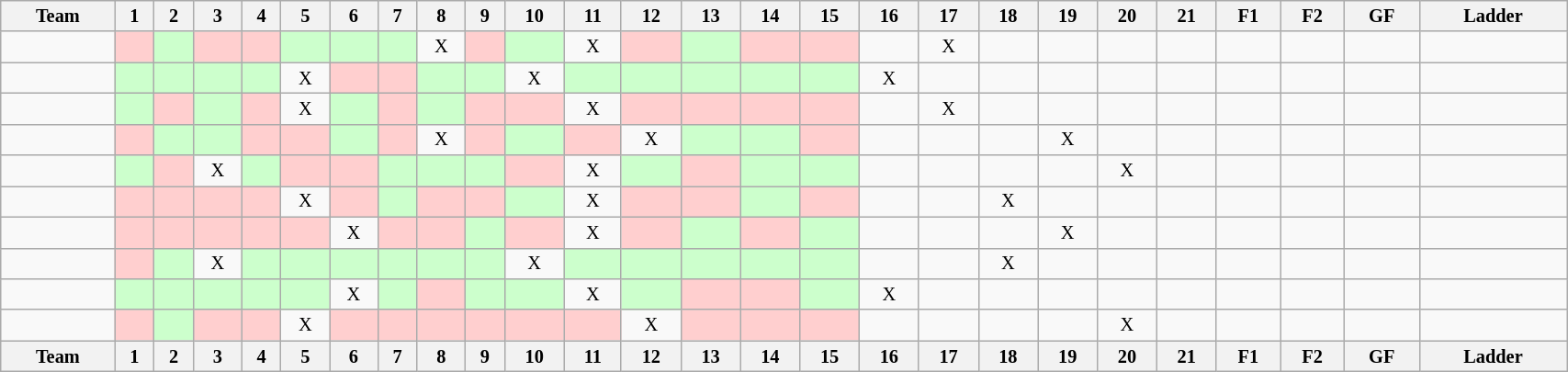<table class="wikitable sortable" style="font-size:85%; text-align:center; width:90%">
<tr valign="top">
<th valign="middle">Team</th>
<th>1</th>
<th>2</th>
<th>3</th>
<th>4</th>
<th>5</th>
<th>6</th>
<th>7</th>
<th>8</th>
<th>9</th>
<th>10</th>
<th>11</th>
<th>12</th>
<th>13</th>
<th>14</th>
<th>15</th>
<th>16</th>
<th>17</th>
<th>18</th>
<th>19</th>
<th>20</th>
<th>21</th>
<th>F1</th>
<th>F2</th>
<th>GF</th>
<th valign="middle">Ladder</th>
</tr>
<tr>
<td align="left"></td>
<td style="background:#ffcfcf"></td>
<td style="background:#cfc"></td>
<td style="background:#ffcfcf"></td>
<td style="background:#ffcfcf"></td>
<td style="background:#cfc"></td>
<td style="background:#cfc"></td>
<td style="background:#cfc"></td>
<td>X</td>
<td style="background:#ffcfcf"></td>
<td style="background:#cfc"></td>
<td>X</td>
<td style="background:#ffcfcf"></td>
<td style="background:#cfc"></td>
<td style="background:#ffcfcf"></td>
<td style="background:#ffcfcf"></td>
<td></td>
<td>X</td>
<td></td>
<td></td>
<td></td>
<td></td>
<td></td>
<td></td>
<td></td>
<td></td>
</tr>
<tr>
<td align="left"></td>
<td style="background:#cfc"></td>
<td style="background:#cfc"></td>
<td style="background:#cfc"></td>
<td style="background:#cfc"></td>
<td>X</td>
<td style="background:#ffcfcf"></td>
<td style="background:#ffcfcf"></td>
<td style="background:#cfc"></td>
<td style="background:#cfc"></td>
<td>X</td>
<td style="background:#cfc"></td>
<td style="background:#cfc"></td>
<td style="background:#cfc"></td>
<td style="background:#cfc"></td>
<td style="background:#cfc"></td>
<td>X</td>
<td></td>
<td></td>
<td></td>
<td></td>
<td></td>
<td></td>
<td></td>
<td></td>
<td></td>
</tr>
<tr>
<td align="left"></td>
<td style="background:#cfc"></td>
<td style="background:#ffcfcf"></td>
<td style="background:#cfc"></td>
<td style="background:#ffcfcf"></td>
<td>X</td>
<td style="background:#cfc"></td>
<td style="background:#ffcfcf"></td>
<td style="background:#cfc"></td>
<td style="background:#ffcfcf"></td>
<td style="background:#ffcfcf"></td>
<td>X</td>
<td style="background:#ffcfcf"></td>
<td style="background:#ffcfcf"></td>
<td style="background:#ffcfcf"></td>
<td style="background:#ffcfcf"></td>
<td></td>
<td>X</td>
<td></td>
<td></td>
<td></td>
<td></td>
<td></td>
<td></td>
<td></td>
<td></td>
</tr>
<tr>
<td align="left"></td>
<td style="background:#ffcfcf"></td>
<td style="background:#cfc"></td>
<td style="background:#cfc"></td>
<td style="background:#ffcfcf"></td>
<td style="background:#ffcfcf"></td>
<td style="background:#cfc"></td>
<td style="background:#ffcfcf"></td>
<td>X</td>
<td style="background:#ffcfcf"></td>
<td style="background:#cfc"></td>
<td style="background:#ffcfcf"></td>
<td>X</td>
<td style="background:#cfc"></td>
<td style="background:#cfc"></td>
<td style="background:#ffcfcf"></td>
<td></td>
<td></td>
<td></td>
<td>X</td>
<td></td>
<td></td>
<td></td>
<td></td>
<td></td>
<td></td>
</tr>
<tr>
<td align="left"></td>
<td style="background:#cfc"></td>
<td style="background:#ffcfcf"></td>
<td>X</td>
<td style="background:#cfc"></td>
<td style="background:#ffcfcf"></td>
<td style="background:#ffcfcf"></td>
<td style="background:#cfc"></td>
<td style="background:#cfc"></td>
<td style="background:#cfc"></td>
<td style="background:#ffcfcf"></td>
<td>X</td>
<td style="background:#cfc"></td>
<td style="background:#ffcfcf"></td>
<td style="background:#cfc"></td>
<td style="background:#cfc"></td>
<td></td>
<td></td>
<td></td>
<td></td>
<td>X</td>
<td></td>
<td></td>
<td></td>
<td></td>
<td></td>
</tr>
<tr>
<td align="left"></td>
<td style="background:#ffcfcf"></td>
<td style="background:#ffcfcf"></td>
<td style="background:#ffcfcf"></td>
<td style="background:#ffcfcf"></td>
<td>X</td>
<td style="background:#ffcfcf"></td>
<td style="background:#cfc"></td>
<td style="background:#ffcfcf"></td>
<td style="background:#ffcfcf"></td>
<td style="background:#cfc"></td>
<td>X</td>
<td style="background:#ffcfcf"></td>
<td style="background:#ffcfcf"></td>
<td style="background:#cfc"></td>
<td style="background:#ffcfcf"></td>
<td></td>
<td></td>
<td>X</td>
<td></td>
<td></td>
<td></td>
<td></td>
<td></td>
<td></td>
<td></td>
</tr>
<tr>
<td align="left"></td>
<td style="background:#ffcfcf"></td>
<td style="background:#ffcfcf"></td>
<td style="background:#ffcfcf"></td>
<td style="background:#ffcfcf"></td>
<td style="background:#ffcfcf"></td>
<td>X</td>
<td style="background:#ffcfcf"></td>
<td style="background:#ffcfcf"></td>
<td style="background:#cfc"></td>
<td style="background:#ffcfcf"></td>
<td>X</td>
<td style="background:#ffcfcf"></td>
<td style="background:#cfc"></td>
<td style="background:#ffcfcf"></td>
<td style="background:#cfc"></td>
<td></td>
<td></td>
<td></td>
<td>X</td>
<td></td>
<td></td>
<td></td>
<td></td>
<td></td>
<td></td>
</tr>
<tr>
<td align="left"></td>
<td style="background:#ffcfcf"></td>
<td style="background:#cfc"></td>
<td>X</td>
<td style="background:#cfc"></td>
<td style="background:#cfc"></td>
<td style="background:#cfc"></td>
<td style="background:#cfc"></td>
<td style="background:#cfc"></td>
<td style="background:#cfc"></td>
<td>X</td>
<td style="background:#cfc"></td>
<td style="background:#cfc"></td>
<td style="background:#cfc"></td>
<td style="background:#cfc"></td>
<td style="background:#cfc"></td>
<td></td>
<td></td>
<td>X</td>
<td></td>
<td></td>
<td></td>
<td></td>
<td></td>
<td></td>
<td></td>
</tr>
<tr>
<td align="left"></td>
<td style="background:#cfc"></td>
<td style="background:#cfc"></td>
<td style="background:#cfc"></td>
<td style="background:#cfc"></td>
<td style="background:#cfc"></td>
<td>X</td>
<td style="background:#cfc"></td>
<td style="background:#ffcfcf"></td>
<td style="background:#cfc"></td>
<td style="background:#cfc"></td>
<td>X</td>
<td style="background:#cfc"></td>
<td style="background:#ffcfcf"></td>
<td style="background:#ffcfcf"></td>
<td style="background:#cfc"></td>
<td>X</td>
<td></td>
<td></td>
<td></td>
<td></td>
<td></td>
<td></td>
<td></td>
<td></td>
<td></td>
</tr>
<tr>
<td align="left"></td>
<td style="background:#ffcfcf"></td>
<td style="background:#cfc"></td>
<td style="background:#ffcfcf"></td>
<td style="background:#ffcfcf"></td>
<td>X</td>
<td style="background:#ffcfcf"></td>
<td style="background:#ffcfcf"></td>
<td style="background:#ffcfcf"></td>
<td style="background:#ffcfcf"></td>
<td style="background:#ffcfcf"></td>
<td style="background:#ffcfcf"></td>
<td>X</td>
<td style="background:#ffcfcf"></td>
<td style="background:#ffcfcf"></td>
<td style="background:#ffcfcf"></td>
<td></td>
<td></td>
<td></td>
<td></td>
<td>X</td>
<td></td>
<td></td>
<td></td>
<td></td>
<td></td>
</tr>
<tr valign="top">
<th valign="middle">Team</th>
<th>1</th>
<th>2</th>
<th>3</th>
<th>4</th>
<th>5</th>
<th>6</th>
<th>7</th>
<th>8</th>
<th>9</th>
<th>10</th>
<th>11</th>
<th>12</th>
<th>13</th>
<th>14</th>
<th>15</th>
<th>16</th>
<th>17</th>
<th>18</th>
<th>19</th>
<th>20</th>
<th>21</th>
<th>F1</th>
<th>F2</th>
<th>GF</th>
<th valign="middle">Ladder</th>
</tr>
</table>
